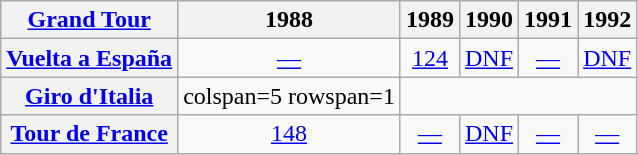<table class="wikitable plainrowheaders">
<tr>
<th scope="col"><a href='#'>Grand Tour</a></th>
<th scope="col">1988</th>
<th scope="col">1989</th>
<th scope="col">1990</th>
<th scope="col">1991</th>
<th scope="col">1992</th>
</tr>
<tr style="text-align:center;">
<th scope="row"> <a href='#'>Vuelta a España</a></th>
<td><a href='#'>—</a></td>
<td><a href='#'>124</a></td>
<td><a href='#'>DNF</a></td>
<td><a href='#'>—</a></td>
<td><a href='#'>DNF</a></td>
</tr>
<tr style="text-align:center;">
<th scope="row"> <a href='#'>Giro d'Italia</a></th>
<td>colspan=5 rowspan=1 </td>
</tr>
<tr style="text-align:center;">
<th scope="row"> <a href='#'>Tour de France</a></th>
<td><a href='#'>148</a></td>
<td><a href='#'>—</a></td>
<td><a href='#'>DNF</a></td>
<td><a href='#'>—</a></td>
<td><a href='#'>—</a></td>
</tr>
</table>
